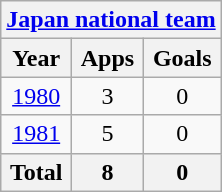<table class="wikitable" style="text-align:center">
<tr>
<th colspan=3><a href='#'>Japan national team</a></th>
</tr>
<tr>
<th>Year</th>
<th>Apps</th>
<th>Goals</th>
</tr>
<tr>
<td><a href='#'>1980</a></td>
<td>3</td>
<td>0</td>
</tr>
<tr>
<td><a href='#'>1981</a></td>
<td>5</td>
<td>0</td>
</tr>
<tr>
<th>Total</th>
<th>8</th>
<th>0</th>
</tr>
</table>
